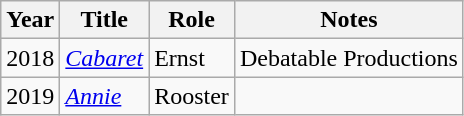<table class="wikitable sortable">
<tr>
<th>Year</th>
<th>Title</th>
<th>Role</th>
<th>Notes</th>
</tr>
<tr>
<td>2018</td>
<td><em><a href='#'>Cabaret</a></em></td>
<td>Ernst</td>
<td>Debatable Productions</td>
</tr>
<tr>
<td>2019</td>
<td><em><a href='#'>Annie</a></em></td>
<td>Rooster</td>
<td></td>
</tr>
</table>
